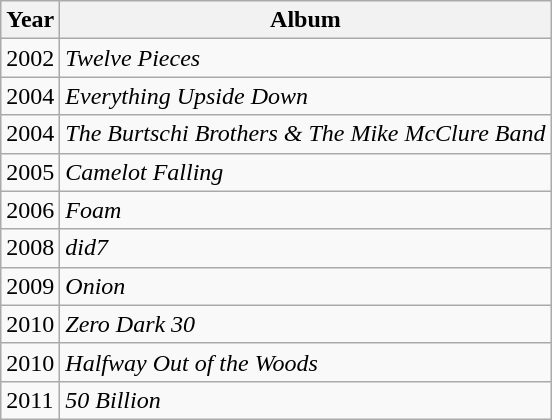<table class="wikitable">
<tr>
<th>Year</th>
<th>Album</th>
</tr>
<tr>
<td>2002</td>
<td><em>Twelve Pieces</em></td>
</tr>
<tr>
<td>2004</td>
<td><em>Everything Upside Down</em></td>
</tr>
<tr>
<td>2004</td>
<td><em>The Burtschi Brothers & The Mike McClure Band</em></td>
</tr>
<tr>
<td>2005</td>
<td><em>Camelot Falling</em></td>
</tr>
<tr>
<td>2006</td>
<td><em>Foam</em></td>
</tr>
<tr>
<td>2008</td>
<td><em>did7</em></td>
</tr>
<tr>
<td>2009</td>
<td><em>Onion</em></td>
</tr>
<tr>
<td>2010</td>
<td><em>Zero Dark 30</em></td>
</tr>
<tr>
<td>2010</td>
<td><em>Halfway Out of the Woods</em></td>
</tr>
<tr>
<td>2011</td>
<td><em>50 Billion</em></td>
</tr>
</table>
